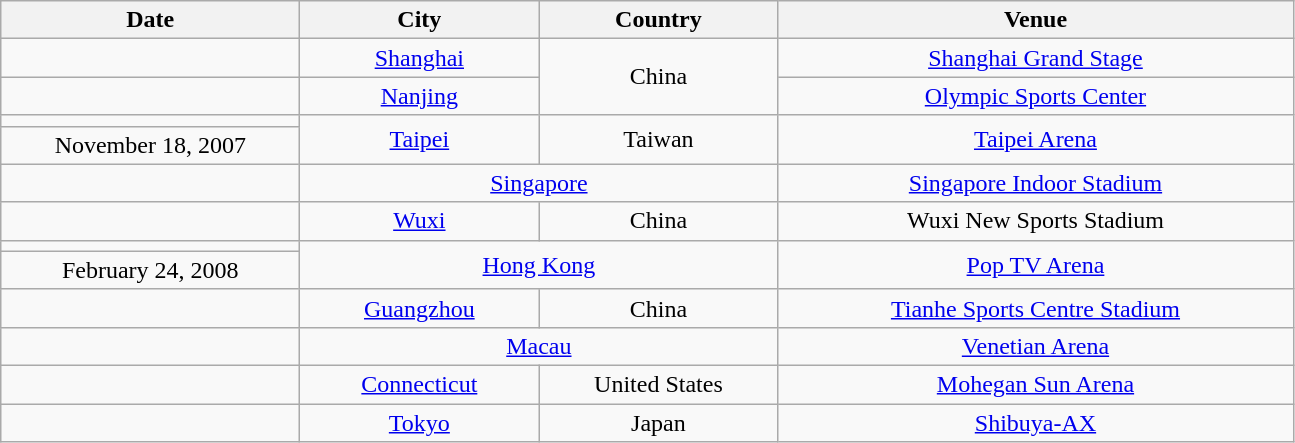<table class="wikitable" style="text-align:center;">
<tr>
<th scope="col" style="width:12em;">Date</th>
<th scope="col" style="width:9.5em;">City</th>
<th scope="col" style="width:9.5em;">Country</th>
<th scope="col" style="width:21em;">Venue</th>
</tr>
<tr>
<td></td>
<td><a href='#'>Shanghai</a></td>
<td rowspan="2">China</td>
<td><a href='#'>Shanghai Grand Stage</a></td>
</tr>
<tr>
<td></td>
<td><a href='#'>Nanjing</a></td>
<td><a href='#'>Olympic Sports Center</a></td>
</tr>
<tr>
<td></td>
<td rowspan="2"><a href='#'>Taipei</a></td>
<td rowspan="2">Taiwan</td>
<td rowspan="2"><a href='#'>Taipei Arena</a></td>
</tr>
<tr>
<td>November 18, 2007</td>
</tr>
<tr>
<td></td>
<td colspan="2"><a href='#'>Singapore</a></td>
<td><a href='#'>Singapore Indoor Stadium</a></td>
</tr>
<tr>
<td></td>
<td><a href='#'>Wuxi</a></td>
<td>China</td>
<td>Wuxi New Sports Stadium</td>
</tr>
<tr>
<td></td>
<td colspan="2" rowspan="2"><a href='#'>Hong Kong</a></td>
<td rowspan="2"><a href='#'>Pop TV Arena</a></td>
</tr>
<tr>
<td>February 24, 2008</td>
</tr>
<tr>
<td></td>
<td><a href='#'>Guangzhou</a></td>
<td>China</td>
<td><a href='#'>Tianhe Sports Centre Stadium</a></td>
</tr>
<tr>
<td></td>
<td colspan="2"><a href='#'>Macau</a></td>
<td><a href='#'>Venetian Arena</a></td>
</tr>
<tr>
<td></td>
<td><a href='#'>Connecticut</a></td>
<td>United States</td>
<td><a href='#'>Mohegan Sun Arena</a></td>
</tr>
<tr>
<td></td>
<td><a href='#'>Tokyo</a></td>
<td>Japan</td>
<td><a href='#'>Shibuya-AX</a></td>
</tr>
</table>
